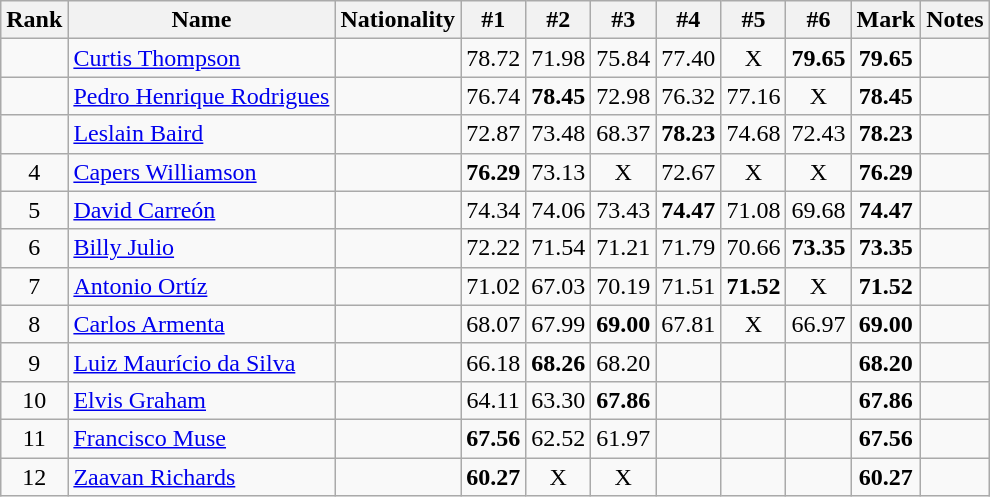<table class="wikitable sortable" style="text-align:center">
<tr>
<th>Rank</th>
<th>Name</th>
<th>Nationality</th>
<th>#1</th>
<th>#2</th>
<th>#3</th>
<th>#4</th>
<th>#5</th>
<th>#6</th>
<th>Mark</th>
<th>Notes</th>
</tr>
<tr>
<td></td>
<td align=left><a href='#'>Curtis Thompson</a></td>
<td align=left></td>
<td>78.72</td>
<td>71.98</td>
<td>75.84</td>
<td>77.40</td>
<td>X</td>
<td><strong>79.65</strong></td>
<td><strong>79.65</strong></td>
<td></td>
</tr>
<tr>
<td></td>
<td align=left><a href='#'>Pedro Henrique Rodrigues</a></td>
<td align=left></td>
<td>76.74</td>
<td><strong>78.45</strong></td>
<td>72.98</td>
<td>76.32</td>
<td>77.16</td>
<td>X</td>
<td><strong>78.45</strong></td>
<td></td>
</tr>
<tr>
<td></td>
<td align=left><a href='#'>Leslain Baird</a></td>
<td align=left></td>
<td>72.87</td>
<td>73.48</td>
<td>68.37</td>
<td><strong>78.23</strong></td>
<td>74.68</td>
<td>72.43</td>
<td><strong>78.23</strong></td>
<td></td>
</tr>
<tr>
<td>4</td>
<td align=left><a href='#'>Capers Williamson</a></td>
<td align=left></td>
<td><strong>76.29</strong></td>
<td>73.13</td>
<td>X</td>
<td>72.67</td>
<td>X</td>
<td>X</td>
<td><strong>76.29</strong></td>
<td></td>
</tr>
<tr>
<td>5</td>
<td align=left><a href='#'>David Carreón</a></td>
<td align=left></td>
<td>74.34</td>
<td>74.06</td>
<td>73.43</td>
<td><strong>74.47</strong></td>
<td>71.08</td>
<td>69.68</td>
<td><strong>74.47</strong></td>
<td></td>
</tr>
<tr>
<td>6</td>
<td align=left><a href='#'>Billy Julio</a></td>
<td align=left></td>
<td>72.22</td>
<td>71.54</td>
<td>71.21</td>
<td>71.79</td>
<td>70.66</td>
<td><strong>73.35</strong></td>
<td><strong>73.35</strong></td>
<td></td>
</tr>
<tr>
<td>7</td>
<td align=left><a href='#'>Antonio Ortíz</a></td>
<td align=left></td>
<td>71.02</td>
<td>67.03</td>
<td>70.19</td>
<td>71.51</td>
<td><strong>71.52</strong></td>
<td>X</td>
<td><strong>71.52</strong></td>
<td></td>
</tr>
<tr>
<td>8</td>
<td align=left><a href='#'>Carlos Armenta</a></td>
<td align=left></td>
<td>68.07</td>
<td>67.99</td>
<td><strong>69.00</strong></td>
<td>67.81</td>
<td>X</td>
<td>66.97</td>
<td><strong>69.00</strong></td>
<td></td>
</tr>
<tr>
<td>9</td>
<td align=left><a href='#'>Luiz Maurício da Silva</a></td>
<td align=left></td>
<td>66.18</td>
<td><strong>68.26</strong></td>
<td>68.20</td>
<td></td>
<td></td>
<td></td>
<td><strong>68.20</strong></td>
<td></td>
</tr>
<tr>
<td>10</td>
<td align=left><a href='#'>Elvis Graham</a></td>
<td align=left></td>
<td>64.11</td>
<td>63.30</td>
<td><strong>67.86</strong></td>
<td></td>
<td></td>
<td></td>
<td><strong>67.86</strong></td>
<td></td>
</tr>
<tr>
<td>11</td>
<td align=left><a href='#'>Francisco Muse</a></td>
<td align=left></td>
<td><strong>67.56</strong></td>
<td>62.52</td>
<td>61.97</td>
<td></td>
<td></td>
<td></td>
<td><strong>67.56</strong></td>
<td></td>
</tr>
<tr>
<td>12</td>
<td align=left><a href='#'>Zaavan Richards</a></td>
<td align=left></td>
<td><strong>60.27</strong></td>
<td>X</td>
<td>X</td>
<td></td>
<td></td>
<td></td>
<td><strong>60.27</strong></td>
<td></td>
</tr>
</table>
